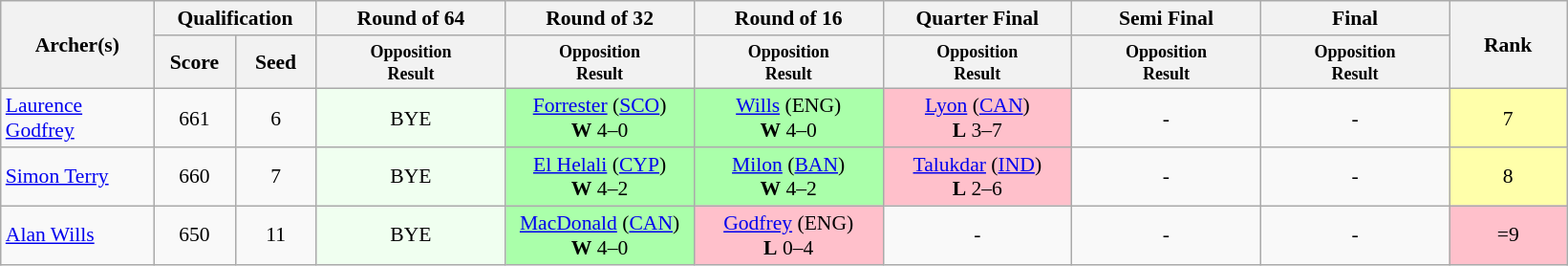<table class=wikitable style="font-size:90%">
<tr>
<th rowspan="2" style="width:100px;">Archer(s)</th>
<th colspan="2" style="width:100px;">Qualification</th>
<th width=125>Round of 64</th>
<th width=125>Round of 32</th>
<th width=125>Round of 16</th>
<th width=125>Quarter Final</th>
<th width=125>Semi Final</th>
<th width=125>Final</th>
<th rowspan="2" style="width:75px;">Rank</th>
</tr>
<tr>
<th width=50>Score</th>
<th width=50>Seed</th>
<th style="line-height:1em"><small>Opposition<br>Result</small></th>
<th style="line-height:1em"><small>Opposition<br>Result</small></th>
<th style="line-height:1em"><small>Opposition<br>Result</small></th>
<th style="line-height:1em"><small>Opposition<br>Result</small></th>
<th style="line-height:1em"><small>Opposition<br>Result</small></th>
<th style="line-height:1em"><small>Opposition<br>Result</small></th>
</tr>
<tr>
<td><a href='#'>Laurence Godfrey</a></td>
<td style="text-align:center;">661</td>
<td style="text-align:center;">6</td>
<td style="text-align:center; background:honeydew;">BYE</td>
<td style="text-align:center; background:#afa;"> <a href='#'>Forrester</a> (<a href='#'>SCO</a>)<br><strong>W</strong> 4–0</td>
<td style="text-align:center; background:#afa;"> <a href='#'>Wills</a> (ENG)<br><strong>W</strong> 4–0</td>
<td style="text-align:center; background:pink;"> <a href='#'>Lyon</a> (<a href='#'>CAN</a>)<br><strong>L</strong> 3–7</td>
<td style="text-align:center;">-</td>
<td style="text-align:center;">-</td>
<td style="text-align:center; background:#ffa;">7</td>
</tr>
<tr>
<td><a href='#'>Simon Terry</a></td>
<td style="text-align:center;">660</td>
<td style="text-align:center;">7</td>
<td style="text-align:center; background:honeydew;">BYE</td>
<td style="text-align:center; background:#afa;"> <a href='#'>El Helali</a> (<a href='#'>CYP</a>)<br><strong>W</strong> 4–2</td>
<td style="text-align:center; background:#afa;"> <a href='#'>Milon</a> (<a href='#'>BAN</a>)<br><strong>W</strong> 4–2</td>
<td style="text-align:center; background:pink;"> <a href='#'>Talukdar</a> (<a href='#'>IND</a>)<br><strong>L</strong> 2–6</td>
<td style="text-align:center;">-</td>
<td style="text-align:center;">-</td>
<td style="text-align:center; background:#ffa;">8</td>
</tr>
<tr>
<td><a href='#'>Alan Wills</a></td>
<td style="text-align:center;">650</td>
<td style="text-align:center;">11</td>
<td style="text-align:center; background:honeydew;">BYE</td>
<td style="text-align:center; background:#afa;"> <a href='#'>MacDonald</a> (<a href='#'>CAN</a>)<br><strong>W</strong> 4–0</td>
<td style="text-align:center; background:pink;"> <a href='#'>Godfrey</a> (ENG)<br><strong>L</strong> 0–4</td>
<td style="text-align:center;">-</td>
<td style="text-align:center;">-</td>
<td style="text-align:center;">-</td>
<td style="text-align:center; background:pink;">=9</td>
</tr>
</table>
